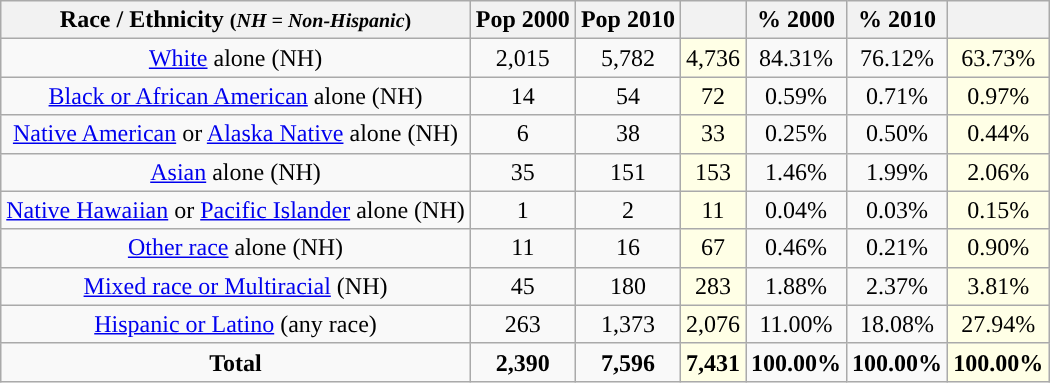<table class="wikitable" style="text-align:center;">
<tr>
<th>Race / Ethnicity <small>(<em>NH = Non-Hispanic</em>)</small></th>
<th>Pop 2000</th>
<th>Pop 2010</th>
<th></th>
<th>% 2000</th>
<th>% 2010</th>
<th></th>
</tr>
<tr>
<td><a href='#'>White</a> alone (NH)</td>
<td>2,015</td>
<td>5,782</td>
<td style='background: #ffffe6;'>4,736</td>
<td>84.31%</td>
<td>76.12%</td>
<td style='background: #ffffe6;'>63.73%</td>
</tr>
<tr>
<td><a href='#'>Black or African American</a> alone (NH)</td>
<td>14</td>
<td>54</td>
<td style='background: #ffffe6;'>72</td>
<td>0.59%</td>
<td>0.71%</td>
<td style='background: #ffffe6;'>0.97%</td>
</tr>
<tr>
<td><a href='#'>Native American</a> or <a href='#'>Alaska Native</a> alone (NH)</td>
<td>6</td>
<td>38</td>
<td style='background: #ffffe6;'>33</td>
<td>0.25%</td>
<td>0.50%</td>
<td style='background: #ffffe6;'>0.44%</td>
</tr>
<tr>
<td><a href='#'>Asian</a> alone (NH)</td>
<td>35</td>
<td>151</td>
<td style='background: #ffffe6;'>153</td>
<td>1.46%</td>
<td>1.99%</td>
<td style='background: #ffffe6;'>2.06%</td>
</tr>
<tr>
<td><a href='#'>Native Hawaiian</a> or <a href='#'>Pacific Islander</a> alone (NH)</td>
<td>1</td>
<td>2</td>
<td style='background: #ffffe6;'>11</td>
<td>0.04%</td>
<td>0.03%</td>
<td style='background: #ffffe6;'>0.15%</td>
</tr>
<tr>
<td><a href='#'>Other race</a> alone (NH)</td>
<td>11</td>
<td>16</td>
<td style='background: #ffffe6;'>67</td>
<td>0.46%</td>
<td>0.21%</td>
<td style='background: #ffffe6;'>0.90%</td>
</tr>
<tr>
<td><a href='#'>Mixed race or Multiracial</a> (NH)</td>
<td>45</td>
<td>180</td>
<td style='background: #ffffe6;'>283</td>
<td>1.88%</td>
<td>2.37%</td>
<td style='background: #ffffe6;'>3.81%</td>
</tr>
<tr>
<td><a href='#'>Hispanic or Latino</a> (any race)</td>
<td>263</td>
<td>1,373</td>
<td style='background: #ffffe6;'>2,076</td>
<td>11.00%</td>
<td>18.08%</td>
<td style='background: #ffffe6;'>27.94%</td>
</tr>
<tr>
<td><strong>Total</strong></td>
<td><strong>2,390</strong></td>
<td><strong>7,596</strong></td>
<td style='background: #ffffe6;'><strong>7,431</strong></td>
<td><strong>100.00%</strong></td>
<td><strong>100.00%</strong></td>
<td style='background: #ffffe6;'><strong>100.00%</strong></td>
</tr>
</table>
